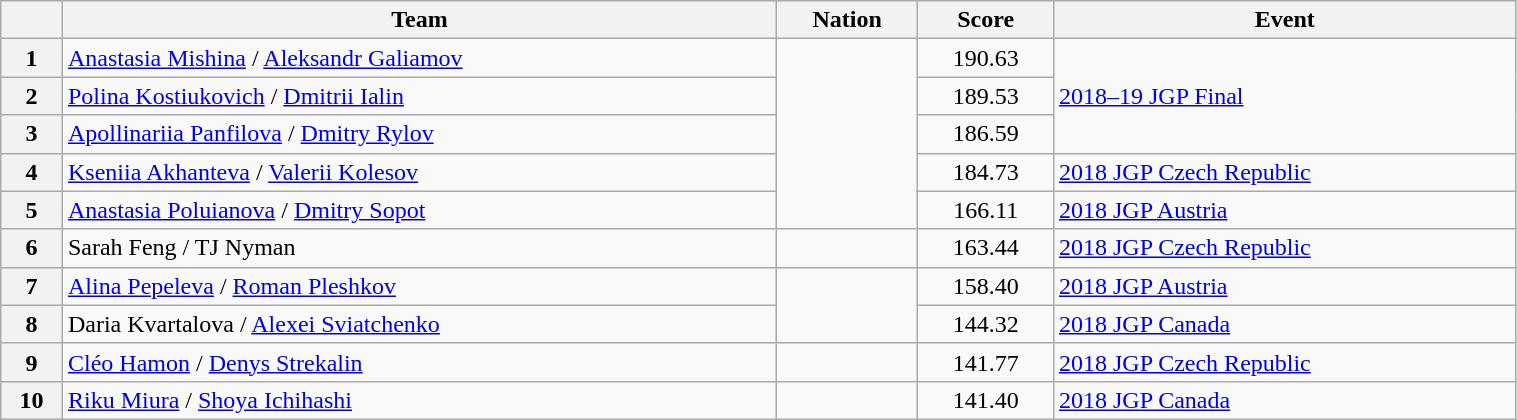<table class="wikitable sortable" style="text-align:left; width:80%">
<tr>
<th scope="col"></th>
<th scope="col">Team</th>
<th scope="col">Nation</th>
<th scope="col">Score</th>
<th scope="col">Event</th>
</tr>
<tr>
<th scope="row">1</th>
<td><a href='#'>Anastasia Mishina</a> / <a href='#'>Aleksandr Galiamov</a></td>
<td rowspan="5"></td>
<td style="text-align:center;">190.63</td>
<td rowspan="3"><a href='#'>2018–19 JGP Final</a></td>
</tr>
<tr>
<th scope="row">2</th>
<td><a href='#'>Polina Kostiukovich</a> / <a href='#'>Dmitrii Ialin</a></td>
<td style="text-align:center;">189.53</td>
</tr>
<tr>
<th scope="row">3</th>
<td><a href='#'>Apollinariia Panfilova</a> / <a href='#'>Dmitry Rylov</a></td>
<td style="text-align:center;">186.59</td>
</tr>
<tr>
<th scope="row">4</th>
<td><a href='#'>Kseniia Akhanteva</a> / <a href='#'>Valerii Kolesov</a></td>
<td style="text-align:center;">184.73</td>
<td><a href='#'>2018 JGP Czech Republic</a></td>
</tr>
<tr>
<th scope="row">5</th>
<td><a href='#'>Anastasia Poluianova</a> / <a href='#'>Dmitry Sopot</a></td>
<td style="text-align:center;">166.11</td>
<td><a href='#'>2018 JGP Austria</a></td>
</tr>
<tr>
<th scope="row">6</th>
<td>Sarah Feng / TJ Nyman</td>
<td></td>
<td style="text-align:center;">163.44</td>
<td><a href='#'>2018 JGP Czech Republic</a></td>
</tr>
<tr>
<th scope="row">7</th>
<td><a href='#'>Alina Pepeleva</a> / <a href='#'>Roman Pleshkov</a></td>
<td rowspan="2"></td>
<td style="text-align:center;">158.40</td>
<td><a href='#'>2018 JGP Austria</a></td>
</tr>
<tr>
<th scope="row">8</th>
<td>Daria Kvartalova / <a href='#'>Alexei Sviatchenko</a></td>
<td style="text-align:center;">144.32</td>
<td><a href='#'>2018 JGP Canada</a></td>
</tr>
<tr>
<th scope="row">9</th>
<td><a href='#'>Cléo Hamon</a> / <a href='#'>Denys Strekalin</a></td>
<td></td>
<td style="text-align:center;">141.77</td>
<td><a href='#'>2018 JGP Czech Republic</a></td>
</tr>
<tr>
<th scope="row">10</th>
<td><a href='#'>Riku Miura</a> / <a href='#'>Shoya Ichihashi</a></td>
<td></td>
<td style="text-align:center;">141.40</td>
<td><a href='#'>2018 JGP Canada</a></td>
</tr>
</table>
